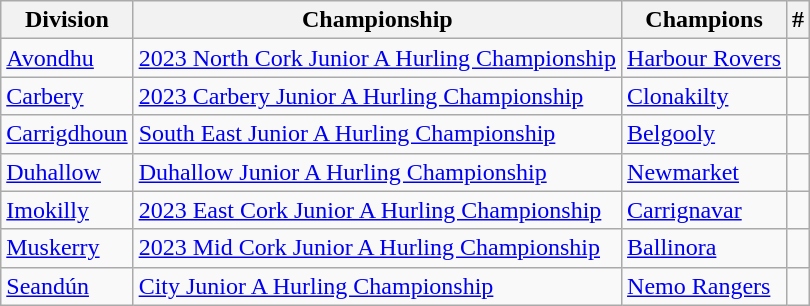<table class="wikitable">
<tr>
<th>Division</th>
<th>Championship</th>
<th>Champions</th>
<th>#</th>
</tr>
<tr>
<td><a href='#'>Avondhu</a></td>
<td><a href='#'>2023 North Cork Junior A Hurling Championship</a></td>
<td><a href='#'>Harbour Rovers</a></td>
<td></td>
</tr>
<tr>
<td><a href='#'>Carbery</a></td>
<td><a href='#'>2023 Carbery Junior A Hurling Championship</a></td>
<td><a href='#'>Clonakilty</a></td>
<td></td>
</tr>
<tr>
<td><a href='#'>Carrigdhoun</a></td>
<td><a href='#'>South East Junior A Hurling Championship</a></td>
<td><a href='#'>Belgooly</a></td>
<td></td>
</tr>
<tr>
<td><a href='#'>Duhallow</a></td>
<td><a href='#'>Duhallow Junior A Hurling Championship</a></td>
<td><a href='#'>Newmarket</a></td>
<td></td>
</tr>
<tr>
<td><a href='#'>Imokilly</a></td>
<td><a href='#'>2023 East Cork Junior A Hurling Championship</a></td>
<td><a href='#'>Carrignavar</a></td>
<td></td>
</tr>
<tr>
<td><a href='#'>Muskerry</a></td>
<td><a href='#'>2023 Mid Cork Junior A Hurling Championship</a></td>
<td><a href='#'>Ballinora</a></td>
<td></td>
</tr>
<tr>
<td><a href='#'>Seandún</a></td>
<td><a href='#'>City Junior A Hurling Championship</a></td>
<td><a href='#'>Nemo Rangers</a></td>
<td></td>
</tr>
</table>
